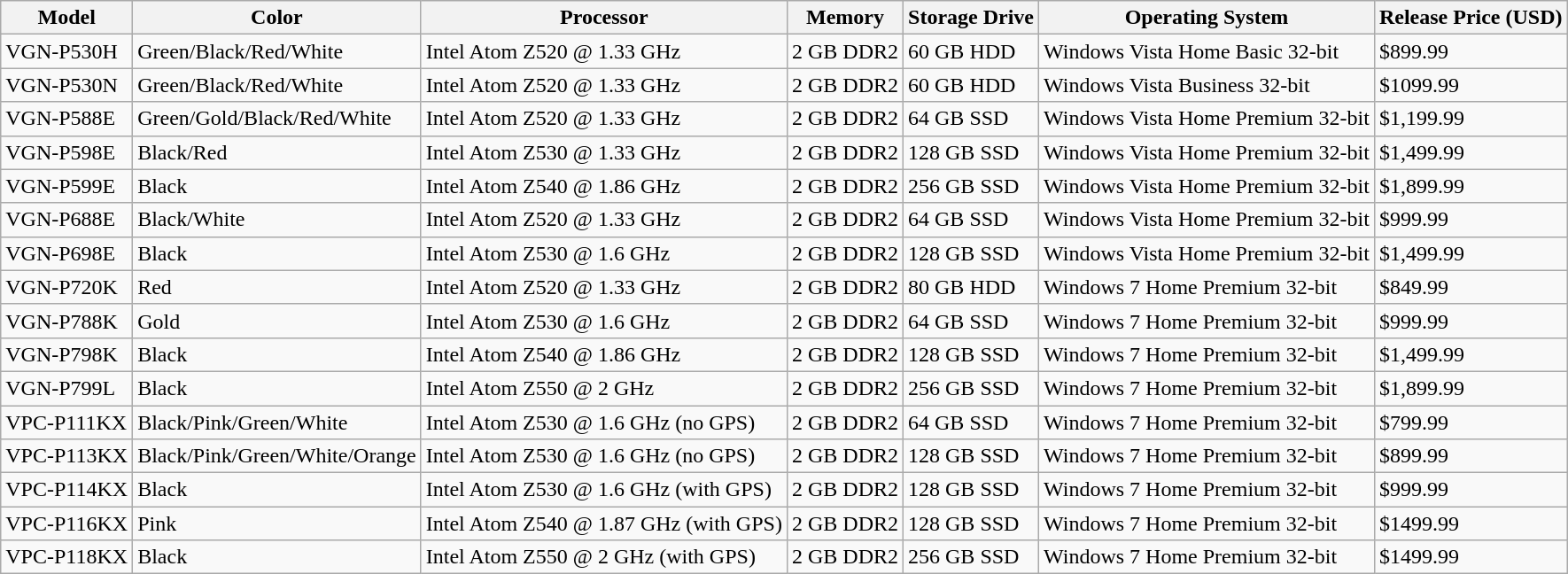<table class="wikitable">
<tr>
<th>Model</th>
<th>Color</th>
<th>Processor</th>
<th>Memory</th>
<th>Storage Drive</th>
<th>Operating System</th>
<th>Release Price (USD)</th>
</tr>
<tr>
<td>VGN-P530H</td>
<td>Green/Black/Red/White</td>
<td>Intel Atom Z520 @ 1.33 GHz</td>
<td>2 GB DDR2</td>
<td>60 GB HDD</td>
<td>Windows Vista Home Basic 32-bit</td>
<td>$899.99</td>
</tr>
<tr>
<td>VGN-P530N</td>
<td>Green/Black/Red/White</td>
<td>Intel Atom Z520 @ 1.33 GHz</td>
<td>2 GB DDR2</td>
<td>60 GB HDD</td>
<td>Windows Vista Business 32-bit</td>
<td>$1099.99</td>
</tr>
<tr>
<td>VGN-P588E</td>
<td>Green/Gold/Black/Red/White</td>
<td>Intel Atom Z520 @ 1.33 GHz</td>
<td>2 GB DDR2</td>
<td>64 GB SSD</td>
<td>Windows Vista Home Premium 32-bit</td>
<td>$1,199.99</td>
</tr>
<tr>
<td>VGN-P598E</td>
<td>Black/Red</td>
<td>Intel Atom Z530 @ 1.33 GHz</td>
<td>2 GB DDR2</td>
<td>128 GB SSD</td>
<td>Windows Vista Home Premium 32-bit</td>
<td>$1,499.99</td>
</tr>
<tr>
<td>VGN-P599E</td>
<td>Black</td>
<td>Intel Atom Z540 @ 1.86 GHz</td>
<td>2 GB DDR2</td>
<td>256 GB SSD</td>
<td>Windows Vista Home Premium 32-bit</td>
<td>$1,899.99</td>
</tr>
<tr>
<td>VGN-P688E</td>
<td>Black/White</td>
<td>Intel Atom Z520 @ 1.33 GHz</td>
<td>2 GB DDR2</td>
<td>64 GB SSD</td>
<td>Windows Vista Home Premium 32-bit</td>
<td>$999.99</td>
</tr>
<tr>
<td>VGN-P698E</td>
<td>Black</td>
<td>Intel Atom Z530 @ 1.6 GHz</td>
<td>2 GB DDR2</td>
<td>128 GB SSD</td>
<td>Windows Vista Home Premium 32-bit</td>
<td>$1,499.99</td>
</tr>
<tr>
<td>VGN-P720K</td>
<td>Red</td>
<td>Intel Atom Z520 @ 1.33 GHz</td>
<td>2 GB DDR2</td>
<td>80 GB HDD</td>
<td>Windows 7 Home Premium 32-bit</td>
<td>$849.99</td>
</tr>
<tr>
<td>VGN-P788K</td>
<td>Gold</td>
<td>Intel Atom Z530 @ 1.6 GHz</td>
<td>2 GB DDR2</td>
<td>64 GB SSD</td>
<td>Windows 7 Home Premium 32-bit</td>
<td>$999.99</td>
</tr>
<tr>
<td>VGN-P798K</td>
<td>Black</td>
<td>Intel Atom Z540 @ 1.86 GHz</td>
<td>2 GB DDR2</td>
<td>128 GB SSD</td>
<td>Windows 7 Home Premium 32-bit</td>
<td>$1,499.99</td>
</tr>
<tr>
<td>VGN-P799L</td>
<td>Black</td>
<td>Intel Atom Z550 @ 2 GHz</td>
<td>2 GB DDR2</td>
<td>256 GB SSD</td>
<td>Windows 7 Home Premium 32-bit</td>
<td>$1,899.99</td>
</tr>
<tr>
<td>VPC-P111KX</td>
<td>Black/Pink/Green/White</td>
<td>Intel Atom Z530 @ 1.6 GHz (no GPS)</td>
<td>2 GB DDR2</td>
<td>64 GB SSD</td>
<td>Windows 7 Home Premium 32-bit</td>
<td>$799.99</td>
</tr>
<tr>
<td>VPC-P113KX</td>
<td>Black/Pink/Green/White/Orange</td>
<td>Intel Atom Z530 @ 1.6 GHz (no GPS)</td>
<td>2 GB DDR2</td>
<td>128 GB SSD</td>
<td>Windows 7 Home Premium 32-bit</td>
<td>$899.99</td>
</tr>
<tr>
<td>VPC-P114KX</td>
<td>Black</td>
<td>Intel Atom Z530 @ 1.6 GHz (with GPS)</td>
<td>2 GB DDR2</td>
<td>128 GB SSD</td>
<td>Windows 7 Home Premium 32-bit</td>
<td>$999.99</td>
</tr>
<tr>
<td>VPC-P116KX</td>
<td>Pink</td>
<td>Intel Atom Z540 @ 1.87 GHz (with GPS)</td>
<td>2 GB DDR2</td>
<td>128 GB SSD</td>
<td>Windows 7 Home Premium 32-bit</td>
<td>$1499.99</td>
</tr>
<tr>
<td>VPC-P118KX</td>
<td>Black</td>
<td>Intel Atom Z550 @ 2 GHz (with GPS)</td>
<td>2 GB DDR2</td>
<td>256 GB SSD</td>
<td>Windows 7 Home Premium 32-bit</td>
<td>$1499.99</td>
</tr>
</table>
